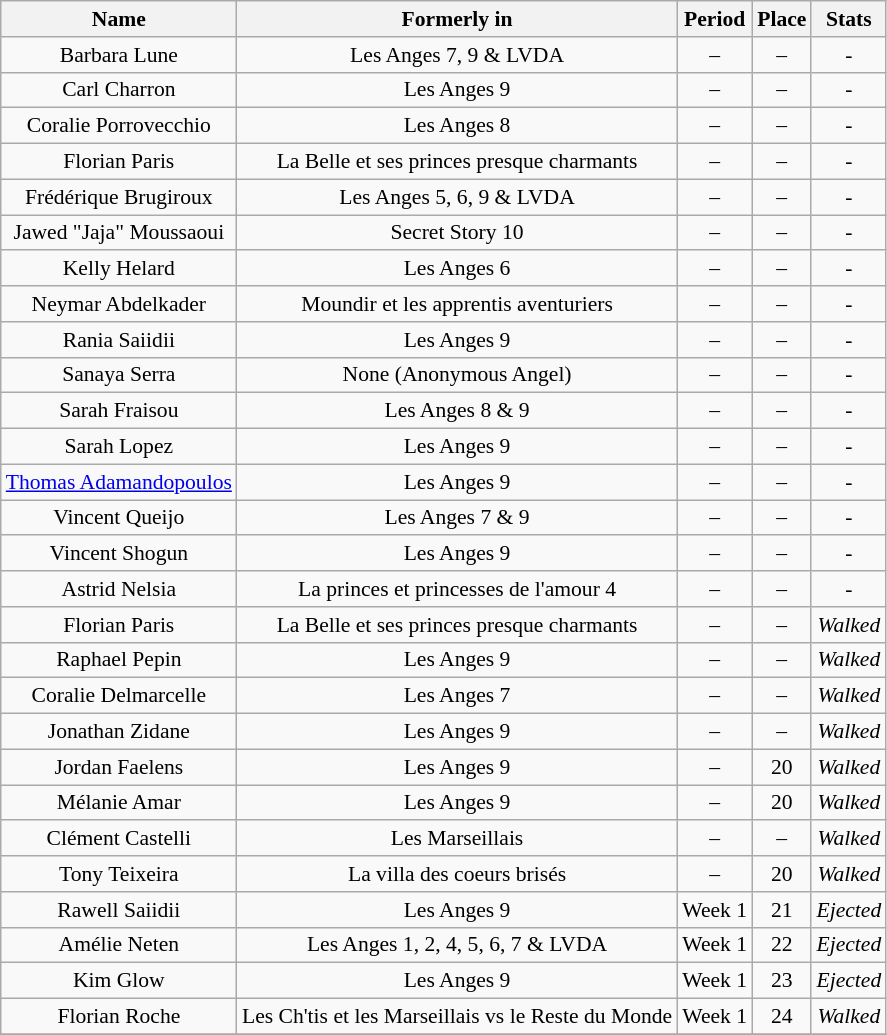<table class="wikitable sortable centre" style="text-align:center;font-size:90%;">
<tr>
<th>Name</th>
<th>Formerly in</th>
<th>Period</th>
<th>Place</th>
<th>Stats</th>
</tr>
<tr>
<td>Barbara Lune</td>
<td>Les Anges 7, 9 & LVDA</td>
<td>–</td>
<td>–</td>
<td><em>-</em></td>
</tr>
<tr>
<td>Carl Charron</td>
<td>Les Anges 9</td>
<td>–</td>
<td>–</td>
<td><em>-</em></td>
</tr>
<tr>
<td>Coralie Porrovecchio</td>
<td>Les Anges 8</td>
<td>–</td>
<td>–</td>
<td><em>-</em></td>
</tr>
<tr>
<td>Florian Paris</td>
<td>La Belle et ses princes presque charmants</td>
<td>–</td>
<td>–</td>
<td><em>-</em></td>
</tr>
<tr>
<td>Frédérique Brugiroux</td>
<td>Les Anges 5, 6, 9 & LVDA</td>
<td>–</td>
<td>–</td>
<td><em>-</em></td>
</tr>
<tr>
<td>Jawed "Jaja" Moussaoui</td>
<td>Secret Story 10</td>
<td>–</td>
<td>–</td>
<td><em>-</em></td>
</tr>
<tr>
<td>Kelly Helard</td>
<td>Les Anges 6</td>
<td>–</td>
<td>–</td>
<td><em>-</em></td>
</tr>
<tr>
<td>Neymar Abdelkader</td>
<td>Moundir et les apprentis aventuriers</td>
<td>–</td>
<td>–</td>
<td><em>-</em></td>
</tr>
<tr>
<td>Rania Saiidii</td>
<td>Les Anges 9</td>
<td>–</td>
<td>–</td>
<td><em>-</em></td>
</tr>
<tr>
<td>Sanaya Serra</td>
<td>None (Anonymous Angel)</td>
<td>–</td>
<td>–</td>
<td><em>-</em></td>
</tr>
<tr>
<td>Sarah Fraisou</td>
<td>Les Anges 8 & 9</td>
<td>–</td>
<td>–</td>
<td><em>-</em></td>
</tr>
<tr>
<td>Sarah Lopez</td>
<td>Les Anges 9</td>
<td>–</td>
<td>–</td>
<td><em>-</em></td>
</tr>
<tr>
<td><a href='#'>Thomas Adamandopoulos</a></td>
<td>Les Anges 9</td>
<td>–</td>
<td>–</td>
<td><em>-</em></td>
</tr>
<tr>
<td>Vincent Queijo</td>
<td>Les Anges 7 & 9</td>
<td>–</td>
<td>–</td>
<td><em>-</em></td>
</tr>
<tr>
<td>Vincent Shogun</td>
<td>Les Anges 9</td>
<td>–</td>
<td>–</td>
<td><em>-</em></td>
</tr>
<tr>
<td>Astrid Nelsia</td>
<td>La princes et princesses de l'amour 4</td>
<td>–</td>
<td>–</td>
<td><em>-</em></td>
</tr>
<tr>
<td>Florian Paris</td>
<td>La Belle et ses princes presque charmants</td>
<td>–</td>
<td>–</td>
<td><em>Walked</em></td>
</tr>
<tr>
<td>Raphael Pepin</td>
<td>Les Anges 9</td>
<td>–</td>
<td>–</td>
<td><em>Walked</em></td>
</tr>
<tr>
<td>Coralie Delmarcelle</td>
<td>Les Anges 7</td>
<td>–</td>
<td>–</td>
<td><em>Walked</em></td>
</tr>
<tr>
<td>Jonathan Zidane</td>
<td>Les Anges 9</td>
<td>–</td>
<td>–</td>
<td><em>Walked</em></td>
</tr>
<tr>
<td>Jordan Faelens</td>
<td>Les Anges 9</td>
<td>–</td>
<td>20</td>
<td><em>Walked</em></td>
</tr>
<tr>
<td>Mélanie Amar</td>
<td>Les Anges 9</td>
<td>–</td>
<td>20</td>
<td><em>Walked</em></td>
</tr>
<tr>
<td>Clément Castelli</td>
<td>Les Marseillais</td>
<td>–</td>
<td>–</td>
<td><em>Walked</em></td>
</tr>
<tr>
<td>Tony Teixeira</td>
<td>La villa des coeurs brisés</td>
<td>–</td>
<td>20</td>
<td><em>Walked</em></td>
</tr>
<tr>
<td>Rawell Saiidii</td>
<td>Les Anges 9</td>
<td>Week 1</td>
<td>21</td>
<td><em>Ejected</em></td>
</tr>
<tr>
<td>Amélie Neten</td>
<td>Les Anges 1, 2, 4, 5, 6, 7 & LVDA</td>
<td>Week 1</td>
<td>22</td>
<td><em>Ejected</em></td>
</tr>
<tr>
<td>Kim Glow</td>
<td>Les Anges 9</td>
<td>Week 1</td>
<td>23</td>
<td><em>Ejected</em></td>
</tr>
<tr>
<td>Florian Roche</td>
<td>Les Ch'tis et les Marseillais vs le Reste du Monde</td>
<td>Week 1</td>
<td>24</td>
<td><em>Walked</em></td>
</tr>
<tr>
</tr>
</table>
